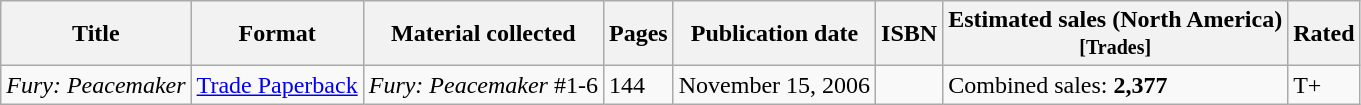<table class="wikitable">
<tr>
<th>Title</th>
<th>Format</th>
<th>Material collected</th>
<th>Pages</th>
<th>Publication date</th>
<th>ISBN</th>
<th>Estimated sales (North America)<br><small>[Trades]</small></th>
<th>Rated</th>
</tr>
<tr>
<td><em>Fury: Peacemaker</em></td>
<td><a href='#'>Trade Paperback</a></td>
<td><em>Fury: Peacemaker</em> #1-6</td>
<td>144</td>
<td>November 15, 2006</td>
<td></td>
<td>Combined sales: <strong>2,377</strong></td>
<td>T+</td>
</tr>
</table>
